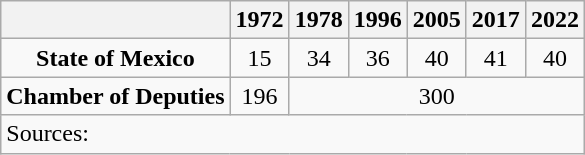<table class="wikitable" style="text-align: center">
<tr>
<th></th>
<th>1972</th>
<th>1978</th>
<th>1996</th>
<th>2005</th>
<th>2017</th>
<th>2022</th>
</tr>
<tr>
<td><strong>State of Mexico</strong></td>
<td>15</td>
<td>34</td>
<td>36</td>
<td>40</td>
<td>41</td>
<td>40</td>
</tr>
<tr>
<td><strong>Chamber of Deputies</strong></td>
<td>196</td>
<td colspan=5>300</td>
</tr>
<tr>
<td colspan=7 style="text-align: left">Sources: </td>
</tr>
</table>
